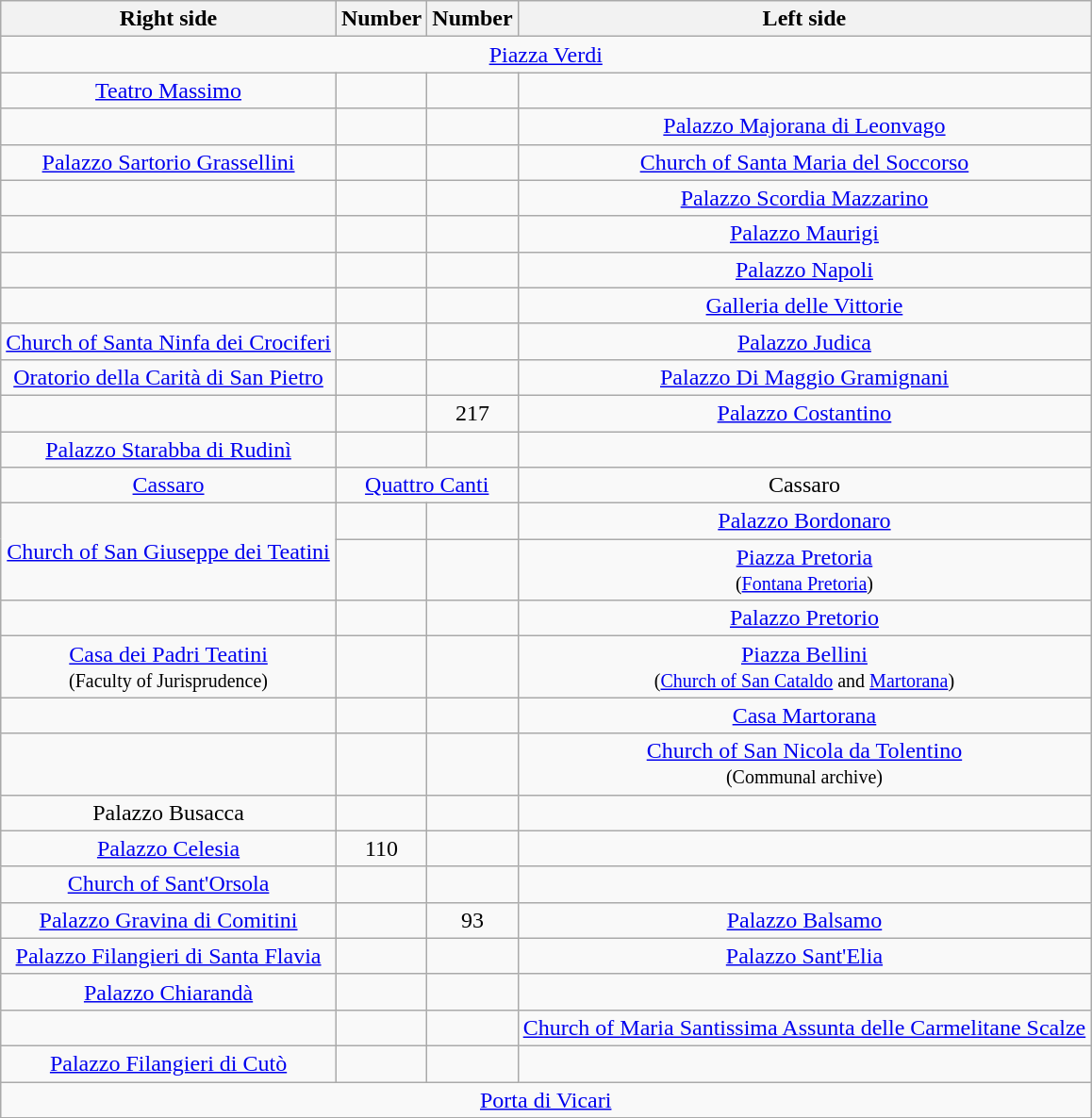<table class="wikitable" style="text-align:center;">
<tr>
<th>Right side</th>
<th>Number</th>
<th>Number</th>
<th>Left side</th>
</tr>
<tr>
<td colspan="5"><a href='#'>Piazza Verdi</a></td>
</tr>
<tr>
<td><a href='#'>Teatro Massimo</a></td>
<td></td>
<td></td>
<td></td>
</tr>
<tr>
<td></td>
<td></td>
<td></td>
<td><a href='#'>Palazzo Majorana di Leonvago</a></td>
</tr>
<tr>
<td><a href='#'>Palazzo Sartorio Grassellini</a></td>
<td></td>
<td></td>
<td><a href='#'>Church of Santa Maria del Soccorso</a></td>
</tr>
<tr>
<td></td>
<td></td>
<td></td>
<td><a href='#'>Palazzo Scordia Mazzarino</a></td>
</tr>
<tr>
<td></td>
<td></td>
<td></td>
<td><a href='#'>Palazzo Maurigi</a></td>
</tr>
<tr>
<td></td>
<td></td>
<td></td>
<td><a href='#'>Palazzo Napoli</a></td>
</tr>
<tr>
<td></td>
<td></td>
<td></td>
<td><a href='#'>Galleria delle Vittorie</a></td>
</tr>
<tr>
<td><a href='#'>Church of Santa Ninfa dei Crociferi</a></td>
<td></td>
<td></td>
<td><a href='#'>Palazzo Judica</a></td>
</tr>
<tr>
<td><a href='#'>Oratorio della Carità di San Pietro</a></td>
<td></td>
<td></td>
<td><a href='#'>Palazzo Di Maggio Gramignani</a></td>
</tr>
<tr>
<td></td>
<td></td>
<td>217</td>
<td><a href='#'>Palazzo Costantino</a></td>
</tr>
<tr>
<td><a href='#'>Palazzo Starabba di Rudinì</a></td>
<td></td>
<td></td>
<td></td>
</tr>
<tr>
<td><a href='#'>Cassaro</a></td>
<td colspan="2"><a href='#'>Quattro Canti</a></td>
<td>Cassaro</td>
</tr>
<tr>
<td rowspan="2"><a href='#'>Church of San Giuseppe dei Teatini</a></td>
<td></td>
<td></td>
<td><a href='#'>Palazzo Bordonaro</a></td>
</tr>
<tr>
<td></td>
<td></td>
<td><a href='#'>Piazza Pretoria</a><br><small>(<a href='#'>Fontana Pretoria</a>)</small></td>
</tr>
<tr>
<td></td>
<td></td>
<td></td>
<td><a href='#'>Palazzo Pretorio</a></td>
</tr>
<tr>
<td><a href='#'>Casa dei Padri Teatini</a><br><small>(Faculty of Jurisprudence)</small></td>
<td></td>
<td></td>
<td><a href='#'>Piazza Bellini</a><br><small>(<a href='#'>Church of San Cataldo</a> and <a href='#'>Martorana</a>)</small></td>
</tr>
<tr>
<td></td>
<td></td>
<td></td>
<td><a href='#'>Casa Martorana</a></td>
</tr>
<tr>
<td></td>
<td></td>
<td></td>
<td><a href='#'>Church of San Nicola da Tolentino</a><br><small>(Communal archive)</small></td>
</tr>
<tr>
<td>Palazzo Busacca</td>
<td></td>
<td></td>
<td></td>
</tr>
<tr>
<td><a href='#'>Palazzo Celesia</a></td>
<td>110</td>
<td></td>
<td></td>
</tr>
<tr>
<td><a href='#'>Church of Sant'Orsola</a></td>
<td></td>
<td></td>
<td></td>
</tr>
<tr>
<td><a href='#'>Palazzo Gravina di Comitini</a></td>
<td></td>
<td>93</td>
<td><a href='#'>Palazzo Balsamo</a></td>
</tr>
<tr>
<td><a href='#'>Palazzo Filangieri di Santa Flavia</a></td>
<td></td>
<td></td>
<td><a href='#'>Palazzo Sant'Elia</a></td>
</tr>
<tr>
<td><a href='#'>Palazzo Chiarandà</a></td>
<td></td>
<td></td>
<td></td>
</tr>
<tr>
<td></td>
<td></td>
<td></td>
<td><a href='#'>Church of Maria Santissima Assunta delle Carmelitane Scalze</a></td>
</tr>
<tr>
<td><a href='#'>Palazzo Filangieri di Cutò</a></td>
<td></td>
<td></td>
<td></td>
</tr>
<tr>
<td colspan="5"><a href='#'>Porta di Vicari</a></td>
</tr>
</table>
